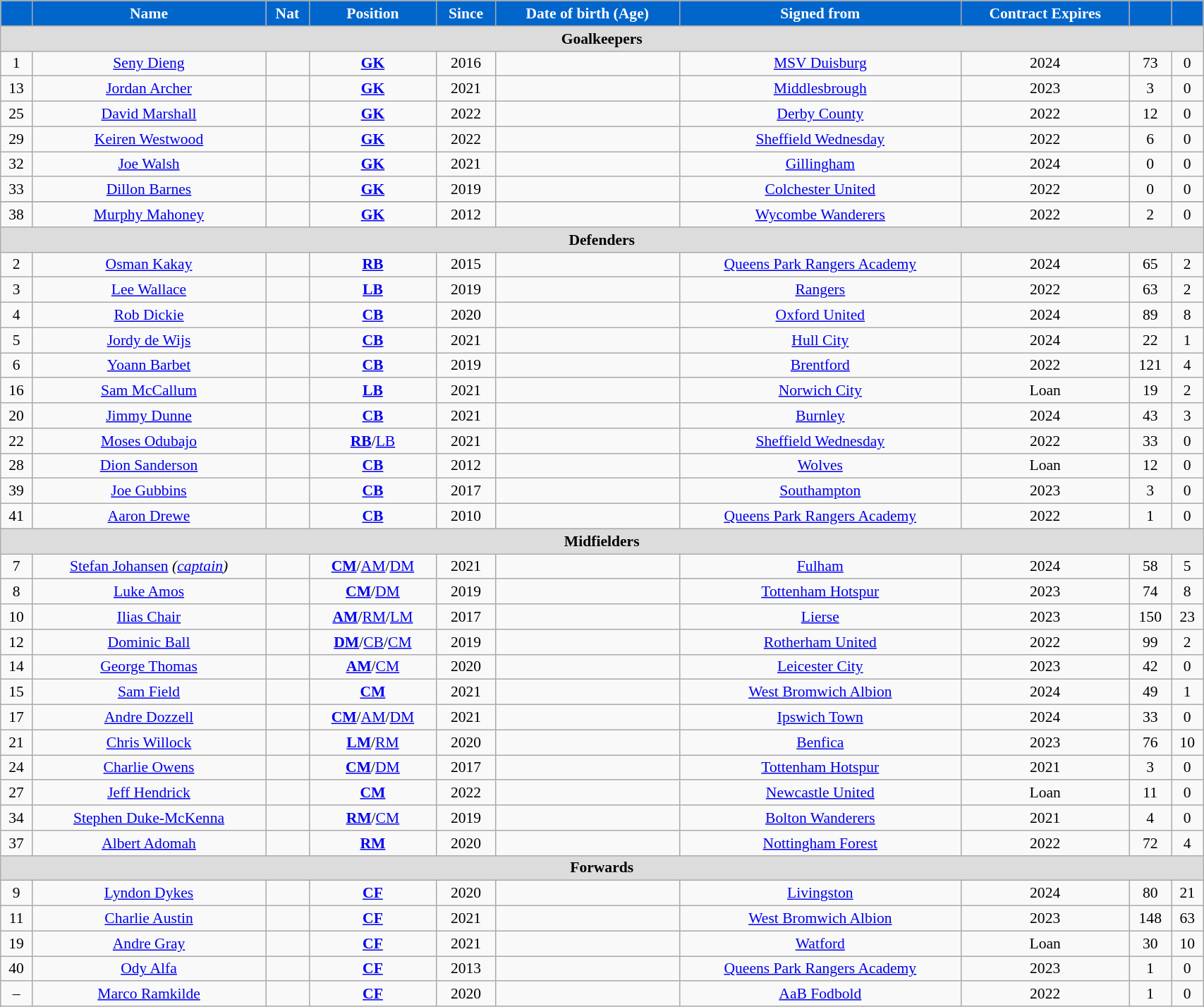<table class="wikitable" style="text-align:center; font-size:90%; width:90%;">
<tr>
<th style="background:#0066CC; color:#FFFFFF; text-align:center;"></th>
<th style="background:#0066CC; color:#FFFFFF; text-align:center;">Name</th>
<th style="background:#0066CC; color:#FFFFFF; text-align:center;">Nat</th>
<th style="background:#0066CC; color:#FFFFFF; text-align:center;">Position</th>
<th style="background:#0066CC; color:#FFFFFF; text-align:center;">Since</th>
<th style="background:#0066CC; color:#FFFFFF; text-align:center;">Date of birth (Age)</th>
<th style="background:#0066CC; color:#FFFFFF; text-align:center;">Signed from</th>
<th style="background:#0066CC; color:#FFFFFF; text-align:center;">Contract Expires</th>
<th style="background:#0066CC; color:#FFFFFF; text-align:center;"></th>
<th style="background:#0066CC; color:#FFFFFF; text-align:center;"></th>
</tr>
<tr>
<th colspan="10" style="background:#dcdcdc; text-align:center;">Goalkeepers</th>
</tr>
<tr>
<td>1</td>
<td><a href='#'>Seny Dieng</a></td>
<td></td>
<td><strong><a href='#'>GK</a></strong></td>
<td>2016</td>
<td></td>
<td> <a href='#'>MSV Duisburg</a></td>
<td>2024</td>
<td>73</td>
<td>0</td>
</tr>
<tr>
<td>13</td>
<td><a href='#'>Jordan Archer</a></td>
<td></td>
<td><strong><a href='#'>GK</a></strong></td>
<td>2021</td>
<td></td>
<td> <a href='#'>Middlesbrough</a></td>
<td>2023</td>
<td>3</td>
<td>0</td>
</tr>
<tr>
<td>25</td>
<td><a href='#'>David Marshall</a></td>
<td></td>
<td><strong><a href='#'>GK</a></strong></td>
<td>2022</td>
<td></td>
<td> <a href='#'>Derby County</a></td>
<td>2022</td>
<td>12</td>
<td>0</td>
</tr>
<tr>
<td>29</td>
<td><a href='#'>Keiren Westwood</a></td>
<td></td>
<td><strong><a href='#'>GK</a></strong></td>
<td>2022</td>
<td></td>
<td> <a href='#'>Sheffield Wednesday</a></td>
<td>2022</td>
<td>6</td>
<td>0</td>
</tr>
<tr>
<td>32</td>
<td><a href='#'>Joe Walsh</a></td>
<td></td>
<td><strong><a href='#'>GK</a></strong></td>
<td>2021</td>
<td></td>
<td> <a href='#'>Gillingham</a></td>
<td>2024</td>
<td>0</td>
<td>0</td>
</tr>
<tr>
<td>33</td>
<td><a href='#'>Dillon Barnes</a></td>
<td></td>
<td><strong><a href='#'>GK</a></strong></td>
<td>2019</td>
<td></td>
<td> <a href='#'>Colchester United</a></td>
<td>2022</td>
<td>0</td>
<td>0</td>
</tr>
<tr>
</tr>
<tr>
<td>38</td>
<td><a href='#'>Murphy Mahoney</a></td>
<td></td>
<td><strong><a href='#'>GK</a></strong></td>
<td>2012</td>
<td></td>
<td> <a href='#'>Wycombe Wanderers</a></td>
<td>2022</td>
<td>2</td>
<td>0</td>
</tr>
<tr>
<th colspan="10" style="background:#dcdcdc; text-align:center;">Defenders</th>
</tr>
<tr>
<td>2</td>
<td><a href='#'>Osman Kakay</a></td>
<td></td>
<td><strong><a href='#'>RB</a></strong></td>
<td>2015</td>
<td></td>
<td> <a href='#'>Queens Park Rangers Academy</a></td>
<td>2024</td>
<td>65</td>
<td>2</td>
</tr>
<tr>
<td>3</td>
<td><a href='#'>Lee Wallace</a></td>
<td></td>
<td><strong><a href='#'>LB</a></strong></td>
<td>2019</td>
<td></td>
<td> <a href='#'>Rangers</a></td>
<td>2022</td>
<td>63</td>
<td>2</td>
</tr>
<tr>
<td>4</td>
<td><a href='#'>Rob Dickie</a></td>
<td></td>
<td><strong><a href='#'>CB</a></strong></td>
<td>2020</td>
<td></td>
<td> <a href='#'>Oxford United</a></td>
<td>2024</td>
<td>89</td>
<td>8</td>
</tr>
<tr>
<td>5</td>
<td><a href='#'>Jordy de Wijs</a></td>
<td></td>
<td><strong><a href='#'>CB</a></strong></td>
<td>2021</td>
<td></td>
<td> <a href='#'>Hull City</a></td>
<td>2024</td>
<td>22</td>
<td>1</td>
</tr>
<tr>
<td>6</td>
<td><a href='#'>Yoann Barbet</a></td>
<td></td>
<td><strong><a href='#'>CB</a></strong></td>
<td>2019</td>
<td></td>
<td> <a href='#'>Brentford</a></td>
<td>2022</td>
<td>121</td>
<td>4</td>
</tr>
<tr>
<td>16</td>
<td><a href='#'>Sam McCallum</a></td>
<td></td>
<td><strong><a href='#'>LB</a></strong></td>
<td>2021</td>
<td></td>
<td> <a href='#'>Norwich City</a></td>
<td>Loan</td>
<td>19</td>
<td>2</td>
</tr>
<tr>
<td>20</td>
<td><a href='#'>Jimmy Dunne</a></td>
<td></td>
<td><strong><a href='#'>CB</a></strong></td>
<td>2021</td>
<td></td>
<td> <a href='#'>Burnley</a></td>
<td>2024</td>
<td>43</td>
<td>3</td>
</tr>
<tr>
<td>22</td>
<td><a href='#'>Moses Odubajo</a></td>
<td></td>
<td><strong><a href='#'>RB</a></strong>/<a href='#'>LB</a></td>
<td>2021</td>
<td></td>
<td> <a href='#'>Sheffield Wednesday</a></td>
<td>2022</td>
<td>33</td>
<td>0</td>
</tr>
<tr>
<td>28</td>
<td><a href='#'>Dion Sanderson</a></td>
<td></td>
<td><strong><a href='#'>CB</a></strong></td>
<td>2012</td>
<td></td>
<td> <a href='#'>Wolves</a></td>
<td>Loan</td>
<td>12</td>
<td>0</td>
</tr>
<tr>
<td>39</td>
<td><a href='#'>Joe Gubbins</a></td>
<td></td>
<td><strong><a href='#'>CB</a></strong></td>
<td>2017</td>
<td></td>
<td> <a href='#'>Southampton</a></td>
<td>2023</td>
<td>3</td>
<td>0</td>
</tr>
<tr>
<td>41</td>
<td><a href='#'>Aaron Drewe</a></td>
<td></td>
<td><strong><a href='#'>CB</a></strong></td>
<td>2010</td>
<td></td>
<td> <a href='#'> Queens Park Rangers Academy</a></td>
<td>2022</td>
<td>1</td>
<td>0</td>
</tr>
<tr>
<th colspan="10" style="background:#dcdcdc; text-align:center;">Midfielders</th>
</tr>
<tr>
<td>7</td>
<td><a href='#'>Stefan Johansen</a> <em>(<a href='#'>captain</a>)</em></td>
<td></td>
<td><strong><a href='#'>CM</a></strong>/<a href='#'>AM</a>/<a href='#'>DM</a></td>
<td>2021</td>
<td></td>
<td> <a href='#'>Fulham</a></td>
<td>2024</td>
<td>58</td>
<td>5</td>
</tr>
<tr>
<td>8</td>
<td><a href='#'>Luke Amos</a></td>
<td></td>
<td><strong><a href='#'>CM</a></strong>/<a href='#'>DM</a></td>
<td>2019</td>
<td></td>
<td> <a href='#'>Tottenham Hotspur</a></td>
<td>2023</td>
<td>74</td>
<td>8</td>
</tr>
<tr>
<td>10</td>
<td><a href='#'>Ilias Chair</a></td>
<td></td>
<td><strong><a href='#'>AM</a></strong>/<a href='#'>RM</a>/<a href='#'>LM</a></td>
<td>2017</td>
<td></td>
<td> <a href='#'>Lierse</a></td>
<td>2023</td>
<td>150</td>
<td>23</td>
</tr>
<tr>
<td>12</td>
<td><a href='#'>Dominic Ball</a></td>
<td></td>
<td><strong><a href='#'>DM</a></strong>/<a href='#'>CB</a>/<a href='#'>CM</a></td>
<td>2019</td>
<td></td>
<td> <a href='#'>Rotherham United</a></td>
<td>2022</td>
<td>99</td>
<td>2</td>
</tr>
<tr>
<td>14</td>
<td><a href='#'>George Thomas</a></td>
<td></td>
<td><strong><a href='#'>AM</a></strong>/<a href='#'>CM</a></td>
<td>2020</td>
<td></td>
<td> <a href='#'>Leicester City</a></td>
<td>2023</td>
<td>42</td>
<td>0</td>
</tr>
<tr>
<td>15</td>
<td><a href='#'>Sam Field</a></td>
<td></td>
<td><strong><a href='#'>CM</a></strong></td>
<td>2021</td>
<td></td>
<td> <a href='#'>West Bromwich Albion</a></td>
<td>2024</td>
<td>49</td>
<td>1</td>
</tr>
<tr>
<td>17</td>
<td><a href='#'>Andre Dozzell</a></td>
<td></td>
<td><strong><a href='#'>CM</a></strong>/<a href='#'>AM</a>/<a href='#'>DM</a></td>
<td>2021</td>
<td></td>
<td> <a href='#'>Ipswich Town</a></td>
<td>2024</td>
<td>33</td>
<td>0</td>
</tr>
<tr>
<td>21</td>
<td><a href='#'>Chris Willock</a></td>
<td></td>
<td><strong><a href='#'>LM</a></strong>/<a href='#'>RM</a></td>
<td>2020</td>
<td></td>
<td> <a href='#'>Benfica</a></td>
<td>2023</td>
<td>76</td>
<td>10</td>
</tr>
<tr>
<td>24</td>
<td><a href='#'>Charlie Owens</a></td>
<td></td>
<td><strong><a href='#'>CM</a></strong>/<a href='#'>DM</a></td>
<td>2017</td>
<td></td>
<td> <a href='#'>Tottenham Hotspur</a></td>
<td>2021</td>
<td>3</td>
<td>0</td>
</tr>
<tr>
<td>27</td>
<td><a href='#'>Jeff Hendrick</a></td>
<td></td>
<td><strong><a href='#'>CM</a></strong></td>
<td>2022</td>
<td></td>
<td> <a href='#'>Newcastle United</a></td>
<td>Loan</td>
<td>11</td>
<td>0</td>
</tr>
<tr>
<td>34</td>
<td><a href='#'>Stephen Duke-McKenna</a></td>
<td></td>
<td><strong><a href='#'>RM</a></strong>/<a href='#'>CM</a></td>
<td>2019</td>
<td></td>
<td> <a href='#'>Bolton Wanderers</a></td>
<td>2021</td>
<td>4</td>
<td>0</td>
</tr>
<tr>
<td>37</td>
<td><a href='#'>Albert Adomah</a></td>
<td></td>
<td><strong><a href='#'>RM</a></strong></td>
<td>2020</td>
<td></td>
<td> <a href='#'>Nottingham Forest</a></td>
<td>2022</td>
<td>72</td>
<td>4</td>
</tr>
<tr>
<th colspan="10" style="background:#dcdcdc; text-align:center;">Forwards</th>
</tr>
<tr>
<td>9</td>
<td><a href='#'>Lyndon Dykes</a></td>
<td></td>
<td><strong><a href='#'>CF</a></strong></td>
<td>2020</td>
<td></td>
<td> <a href='#'>Livingston</a></td>
<td>2024</td>
<td>80</td>
<td>21</td>
</tr>
<tr>
<td>11</td>
<td><a href='#'>Charlie Austin</a></td>
<td></td>
<td><strong><a href='#'>CF</a></strong></td>
<td>2021</td>
<td></td>
<td> <a href='#'>West Bromwich Albion</a></td>
<td>2023</td>
<td>148</td>
<td>63</td>
</tr>
<tr>
<td>19</td>
<td><a href='#'>Andre Gray</a></td>
<td></td>
<td><strong><a href='#'>CF</a></strong></td>
<td>2021</td>
<td></td>
<td> <a href='#'>Watford</a></td>
<td>Loan</td>
<td>30</td>
<td>10</td>
</tr>
<tr>
<td>40</td>
<td><a href='#'>Ody Alfa</a></td>
<td></td>
<td><strong><a href='#'>CF</a></strong></td>
<td>2013</td>
<td></td>
<td> <a href='#'> Queens Park Rangers Academy</a></td>
<td>2023</td>
<td>1</td>
<td>0</td>
</tr>
<tr>
<td>–</td>
<td><a href='#'>Marco Ramkilde</a></td>
<td></td>
<td><strong><a href='#'>CF</a></strong></td>
<td>2020</td>
<td></td>
<td> <a href='#'>AaB Fodbold</a></td>
<td>2022</td>
<td>1</td>
<td>0</td>
</tr>
</table>
